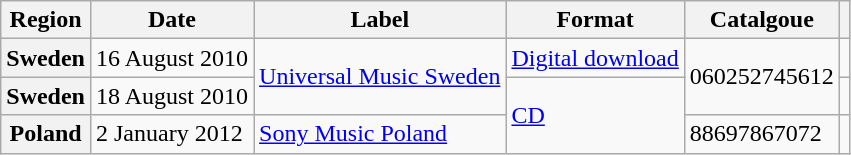<table class="wikitable plainrowheaders">
<tr>
<th scope="col">Region</th>
<th scope="col">Date</th>
<th scope="col">Label</th>
<th scope="col">Format</th>
<th scope="col">Catalgoue</th>
<th scope="col"></th>
</tr>
<tr>
<th scope="row">Sweden</th>
<td>16 August 2010</td>
<td rowspan=2><a href='#'>Universal Music Sweden</a></td>
<td rowspan=1><a href='#'>Digital download</a></td>
<td rowspan=2>060252745612</td>
<td></td>
</tr>
<tr>
<th scope="row">Sweden</th>
<td>18 August 2010</td>
<td rowspan=2><a href='#'>CD</a></td>
<td></td>
</tr>
<tr>
<th scope="row">Poland</th>
<td>2 January 2012</td>
<td><a href='#'>Sony Music Poland</a></td>
<td>88697867072</td>
<td align="center"></td>
</tr>
</table>
